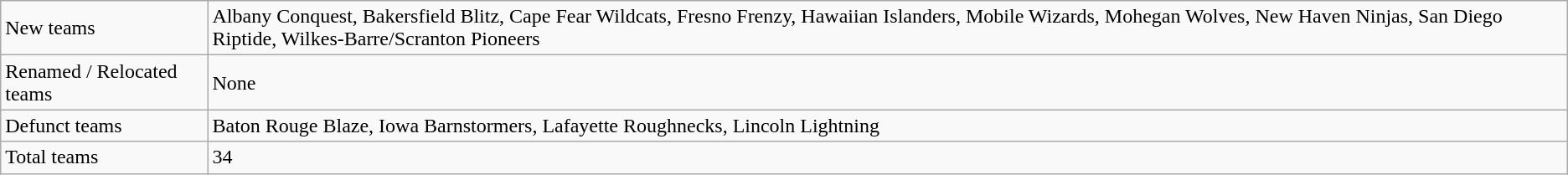<table class="wikitable">
<tr>
<td>New teams</td>
<td>Albany Conquest, Bakersfield Blitz, Cape Fear Wildcats, Fresno Frenzy, Hawaiian Islanders, Mobile Wizards, Mohegan Wolves, New Haven Ninjas, San Diego Riptide, Wilkes-Barre/Scranton Pioneers</td>
</tr>
<tr>
<td>Renamed / Relocated teams</td>
<td>None</td>
</tr>
<tr>
<td>Defunct teams</td>
<td>Baton Rouge Blaze, Iowa Barnstormers, Lafayette Roughnecks, Lincoln Lightning</td>
</tr>
<tr>
<td>Total teams</td>
<td>34</td>
</tr>
</table>
